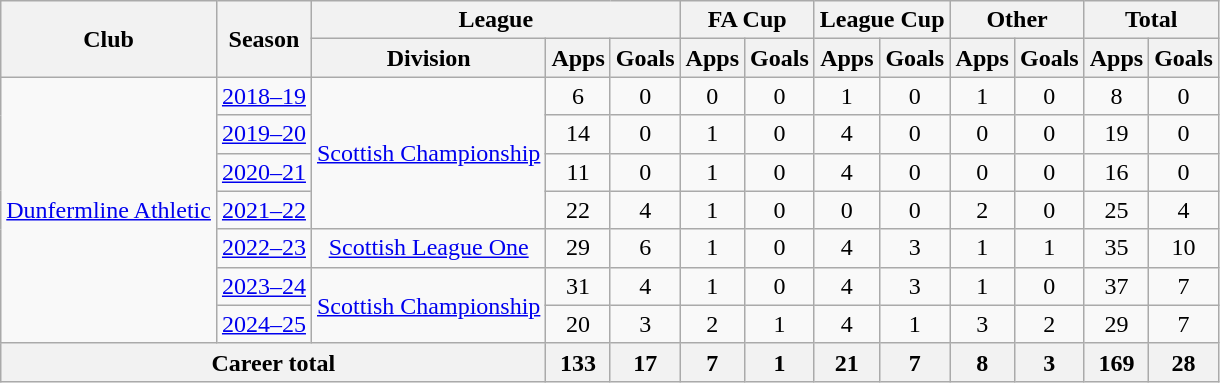<table class="wikitable" style="text-align: center">
<tr>
<th rowspan="2">Club</th>
<th rowspan="2">Season</th>
<th colspan="3">League</th>
<th colspan="2">FA Cup</th>
<th colspan="2">League Cup</th>
<th colspan="2">Other</th>
<th colspan="2">Total</th>
</tr>
<tr>
<th>Division</th>
<th>Apps</th>
<th>Goals</th>
<th>Apps</th>
<th>Goals</th>
<th>Apps</th>
<th>Goals</th>
<th>Apps</th>
<th>Goals</th>
<th>Apps</th>
<th>Goals</th>
</tr>
<tr>
<td rowspan=7><a href='#'>Dunfermline Athletic</a></td>
<td><a href='#'>2018–19</a></td>
<td rowspan=4><a href='#'>Scottish Championship</a></td>
<td>6</td>
<td>0</td>
<td>0</td>
<td>0</td>
<td>1</td>
<td>0</td>
<td>1</td>
<td>0</td>
<td>8</td>
<td>0</td>
</tr>
<tr>
<td><a href='#'>2019–20</a></td>
<td>14</td>
<td>0</td>
<td>1</td>
<td>0</td>
<td>4</td>
<td>0</td>
<td>0</td>
<td>0</td>
<td>19</td>
<td>0</td>
</tr>
<tr>
<td><a href='#'>2020–21</a></td>
<td>11</td>
<td>0</td>
<td>1</td>
<td>0</td>
<td>4</td>
<td>0</td>
<td>0</td>
<td>0</td>
<td>16</td>
<td>0</td>
</tr>
<tr>
<td><a href='#'>2021–22</a></td>
<td>22</td>
<td>4</td>
<td>1</td>
<td>0</td>
<td>0</td>
<td>0</td>
<td>2</td>
<td>0</td>
<td>25</td>
<td>4</td>
</tr>
<tr>
<td><a href='#'>2022–23</a></td>
<td><a href='#'>Scottish League One</a></td>
<td>29</td>
<td>6</td>
<td>1</td>
<td>0</td>
<td>4</td>
<td>3</td>
<td>1</td>
<td>1</td>
<td>35</td>
<td>10</td>
</tr>
<tr>
<td><a href='#'>2023–24</a></td>
<td rowspan=2><a href='#'>Scottish Championship</a></td>
<td>31</td>
<td>4</td>
<td>1</td>
<td>0</td>
<td>4</td>
<td>3</td>
<td>1</td>
<td>0</td>
<td>37</td>
<td>7</td>
</tr>
<tr>
<td><a href='#'>2024–25</a></td>
<td>20</td>
<td>3</td>
<td>2</td>
<td>1</td>
<td>4</td>
<td>1</td>
<td>3</td>
<td>2</td>
<td>29</td>
<td>7</td>
</tr>
<tr>
<th colspan="3">Career total</th>
<th>133</th>
<th>17</th>
<th>7</th>
<th>1</th>
<th>21</th>
<th>7</th>
<th>8</th>
<th>3</th>
<th>169</th>
<th>28</th>
</tr>
</table>
